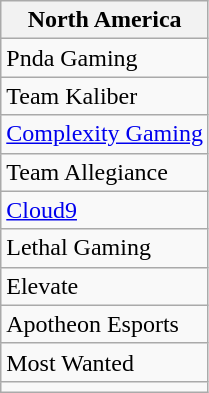<table class="wikitable" style="display: inline-table;">
<tr>
<th>North America</th>
</tr>
<tr>
<td>Pnda Gaming</td>
</tr>
<tr>
<td>Team Kaliber</td>
</tr>
<tr>
<td><a href='#'>Complexity Gaming</a></td>
</tr>
<tr>
<td>Team Allegiance</td>
</tr>
<tr>
<td><a href='#'>Cloud9</a></td>
</tr>
<tr>
<td>Lethal Gaming</td>
</tr>
<tr>
<td>Elevate</td>
</tr>
<tr>
<td>Apotheon Esports</td>
</tr>
<tr>
<td>Most Wanted</td>
</tr>
<tr>
<td></td>
</tr>
</table>
